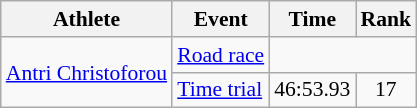<table class=wikitable style="font-size:90%">
<tr>
<th>Athlete</th>
<th>Event</th>
<th>Time</th>
<th>Rank</th>
</tr>
<tr>
<td rowspan="2"><a href='#'>Antri Christoforou</a></td>
<td><a href='#'>Road race</a></td>
<td align=center colspan="2"></td>
</tr>
<tr>
<td><a href='#'>Time trial</a></td>
<td align=right>46:53.93</td>
<td align=center>17</td>
</tr>
</table>
